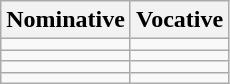<table class="wikitable">
<tr>
<th>Nominative</th>
<th>Vocative</th>
</tr>
<tr>
<td> </td>
<td> </td>
</tr>
<tr>
<td> </td>
<td> </td>
</tr>
<tr>
<td> </td>
<td> </td>
</tr>
<tr>
<td> </td>
<td> </td>
</tr>
</table>
